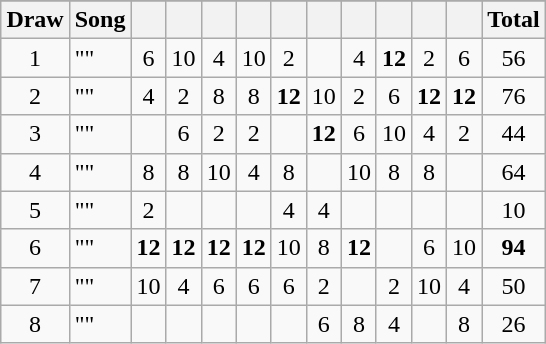<table class="wikitable collapsible" style="margin: 1em auto 1em auto; text-align:center;">
<tr>
</tr>
<tr>
<th>Draw</th>
<th>Song</th>
<th><br><small></small></th>
<th><br><small></small></th>
<th><br><small> </small></th>
<th><br><small></small></th>
<th><br><small></small></th>
<th><br><small></small></th>
<th><br><small></small></th>
<th><br><small></small></th>
<th><br><small></small></th>
<th><br><small></small></th>
<th>Total</th>
</tr>
<tr>
<td>1</td>
<td align="left">""</td>
<td>6</td>
<td>10</td>
<td>4</td>
<td>10</td>
<td>2</td>
<td></td>
<td>4</td>
<td><strong>12</strong></td>
<td>2</td>
<td>6</td>
<td>56</td>
</tr>
<tr>
<td>2</td>
<td align="left">""</td>
<td>4</td>
<td>2</td>
<td>8</td>
<td>8</td>
<td><strong>12</strong></td>
<td>10</td>
<td>2</td>
<td>6</td>
<td><strong>12</strong></td>
<td><strong>12</strong></td>
<td>76</td>
</tr>
<tr>
<td>3</td>
<td align="left">""</td>
<td></td>
<td>6</td>
<td>2</td>
<td>2</td>
<td></td>
<td><strong>12</strong></td>
<td>6</td>
<td>10</td>
<td>4</td>
<td>2</td>
<td>44</td>
</tr>
<tr>
<td>4</td>
<td align="left">""</td>
<td>8</td>
<td>8</td>
<td>10</td>
<td>4</td>
<td>8</td>
<td></td>
<td>10</td>
<td>8</td>
<td>8</td>
<td></td>
<td>64</td>
</tr>
<tr>
<td>5</td>
<td align="left">""</td>
<td>2</td>
<td></td>
<td></td>
<td></td>
<td>4</td>
<td>4</td>
<td></td>
<td></td>
<td></td>
<td></td>
<td>10</td>
</tr>
<tr>
<td>6</td>
<td align="left">""</td>
<td><strong>12</strong></td>
<td><strong>12</strong></td>
<td><strong>12</strong></td>
<td><strong>12</strong></td>
<td>10</td>
<td>8</td>
<td><strong>12</strong></td>
<td></td>
<td>6</td>
<td>10</td>
<td><strong>94</strong></td>
</tr>
<tr>
<td>7</td>
<td align="left">""</td>
<td>10</td>
<td>4</td>
<td>6</td>
<td>6</td>
<td>6</td>
<td>2</td>
<td></td>
<td>2</td>
<td>10</td>
<td>4</td>
<td>50</td>
</tr>
<tr>
<td>8</td>
<td align="left">""</td>
<td></td>
<td></td>
<td></td>
<td></td>
<td></td>
<td>6</td>
<td>8</td>
<td>4</td>
<td></td>
<td>8</td>
<td>26</td>
</tr>
</table>
